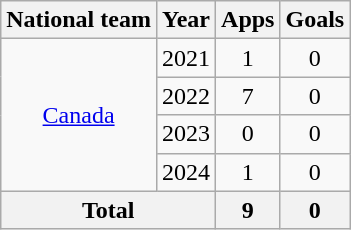<table class="wikitable" style="text-align:center">
<tr>
<th>National team</th>
<th>Year</th>
<th>Apps</th>
<th>Goals</th>
</tr>
<tr>
<td rowspan="4"><a href='#'>Canada</a></td>
<td>2021</td>
<td>1</td>
<td>0</td>
</tr>
<tr>
<td>2022</td>
<td>7</td>
<td>0</td>
</tr>
<tr>
<td>2023</td>
<td>0</td>
<td>0</td>
</tr>
<tr>
<td>2024</td>
<td>1</td>
<td>0</td>
</tr>
<tr>
<th colspan="2">Total</th>
<th>9</th>
<th>0</th>
</tr>
</table>
